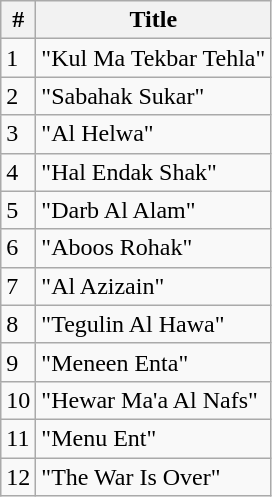<table class="wikitable">
<tr>
<th align="center">#</th>
<th align="center">Title</th>
</tr>
<tr>
<td>1</td>
<td>"Kul Ma Tekbar Tehla"</td>
</tr>
<tr>
<td>2</td>
<td>"Sabahak Sukar"</td>
</tr>
<tr>
<td>3</td>
<td>"Al Helwa"</td>
</tr>
<tr>
<td>4</td>
<td>"Hal Endak Shak"</td>
</tr>
<tr>
<td>5</td>
<td>"Darb Al Alam"</td>
</tr>
<tr>
<td>6</td>
<td>"Aboos Rohak"</td>
</tr>
<tr>
<td>7</td>
<td>"Al Azizain"</td>
</tr>
<tr>
<td>8</td>
<td>"Tegulin Al Hawa"</td>
</tr>
<tr>
<td>9</td>
<td>"Meneen Enta"</td>
</tr>
<tr>
<td>10</td>
<td>"Hewar Ma'a Al Nafs"</td>
</tr>
<tr>
<td>11</td>
<td>"Menu Ent"</td>
</tr>
<tr>
<td>12</td>
<td>"The War Is Over"</td>
</tr>
</table>
